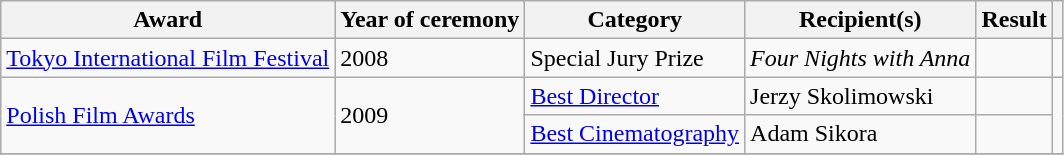<table class="wikitable plainrowheaders sortable">
<tr>
<th scope="col">Award</th>
<th scope="col">Year of ceremony</th>
<th scope="col">Category</th>
<th scope="col">Recipient(s)</th>
<th scope="col">Result</th>
<th scope="col" class="unsortable"></th>
</tr>
<tr>
<td><a href='#'>Tokyo International Film Festival</a></td>
<td>2008</td>
<td>Special Jury Prize</td>
<td><em>Four Nights with Anna</em></td>
<td></td>
<td></td>
</tr>
<tr>
<td rowspan="2"><a href='#'>Polish Film Awards</a></td>
<td rowspan="2">2009</td>
<td><a href='#'>Best Director</a></td>
<td>Jerzy Skolimowski</td>
<td></td>
<td rowspan="2"></td>
</tr>
<tr>
<td><a href='#'>Best Cinematography</a></td>
<td>Adam Sikora</td>
<td></td>
</tr>
<tr>
</tr>
</table>
